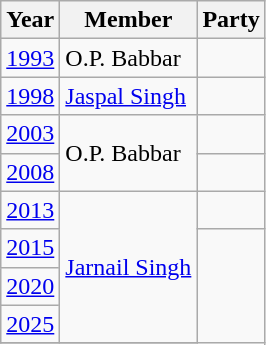<table class="wikitable">
<tr>
<th>Year</th>
<th>Member</th>
<th colspan="2">Party</th>
</tr>
<tr>
<td><a href='#'>1993</a></td>
<td>O.P. Babbar</td>
<td></td>
</tr>
<tr>
<td><a href='#'>1998</a></td>
<td><a href='#'>Jaspal Singh</a></td>
<td></td>
</tr>
<tr>
<td><a href='#'>2003</a></td>
<td rowspan=2>O.P. Babbar</td>
<td></td>
</tr>
<tr>
<td><a href='#'>2008</a></td>
</tr>
<tr>
<td><a href='#'>2013</a></td>
<td rowspan="4"><a href='#'>Jarnail Singh</a></td>
<td></td>
</tr>
<tr>
<td><a href='#'>2015</a></td>
</tr>
<tr>
<td><a href='#'>2020</a></td>
</tr>
<tr>
<td><a href='#'>2025</a></td>
</tr>
<tr>
</tr>
</table>
